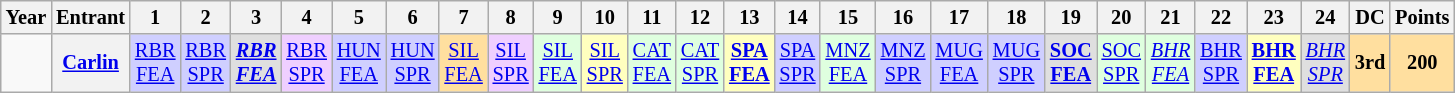<table class="wikitable" style="text-align:center; font-size:85%">
<tr>
<th>Year</th>
<th>Entrant</th>
<th>1</th>
<th>2</th>
<th>3</th>
<th>4</th>
<th>5</th>
<th>6</th>
<th>7</th>
<th>8</th>
<th>9</th>
<th>10</th>
<th>11</th>
<th>12</th>
<th>13</th>
<th>14</th>
<th>15</th>
<th>16</th>
<th>17</th>
<th>18</th>
<th>19</th>
<th>20</th>
<th>21</th>
<th>22</th>
<th>23</th>
<th>24</th>
<th>DC</th>
<th>Points</th>
</tr>
<tr>
<td></td>
<th nowrap><a href='#'>Carlin</a></th>
<td style="background:#CFCFFF;"><a href='#'>RBR<br>FEA</a><br></td>
<td style="background:#CFCFFF;"><a href='#'>RBR<br>SPR</a><br></td>
<td style="background:#DFDFDF;"><strong><em><a href='#'>RBR<br>FEA</a></em></strong><br></td>
<td style="background:#EFCFFF;"><a href='#'>RBR<br>SPR</a><br></td>
<td style="background:#CFCFFF;"><a href='#'>HUN<br>FEA</a><br></td>
<td style="background:#CFCFFF;"><a href='#'>HUN<br>SPR</a><br></td>
<td style="background:#FFDF9F;"><a href='#'>SIL<br>FEA</a><br></td>
<td style="background:#EFCFFF;"><a href='#'>SIL<br>SPR</a><br></td>
<td style="background:#DFFFDF;"><a href='#'>SIL<br>FEA</a><br></td>
<td style="background:#FFFFBF;"><a href='#'>SIL<br>SPR</a><br></td>
<td style="background:#DFFFDF;"><a href='#'>CAT<br>FEA</a><br></td>
<td style="background:#DFFFDF;"><a href='#'>CAT<br>SPR</a><br></td>
<td style="background:#FFFFBF;"><strong><a href='#'>SPA<br>FEA</a></strong><br></td>
<td style="background:#CFCFFF;"><a href='#'>SPA<br>SPR</a><br></td>
<td style="background:#DFFFDF;"><a href='#'>MNZ<br>FEA</a><br></td>
<td style="background:#CFCFFF;"><a href='#'>MNZ<br>SPR</a><br></td>
<td style="background:#CFCFFF;"><a href='#'>MUG<br>FEA</a><br></td>
<td style="background:#CFCFFF;"><a href='#'>MUG<br>SPR</a><br></td>
<td style="background:#DFDFDF;"><strong><a href='#'>SOC<br>FEA</a></strong><br></td>
<td style="background:#DFFFDF;"><a href='#'>SOC<br>SPR</a><br></td>
<td style="background:#DFFFDF;"><em><a href='#'>BHR<br>FEA</a></em><br></td>
<td style="background:#CFCFFF;"><a href='#'>BHR<br>SPR</a><br></td>
<td style="background:#FFFFBF;"><strong><a href='#'>BHR<br>FEA</a></strong><br></td>
<td style="background:#DFDFDF;"><em><a href='#'>BHR<br>SPR</a></em><br></td>
<th style="background:#FFDF9F;">3rd</th>
<th style="background:#FFDF9F;">200</th>
</tr>
</table>
